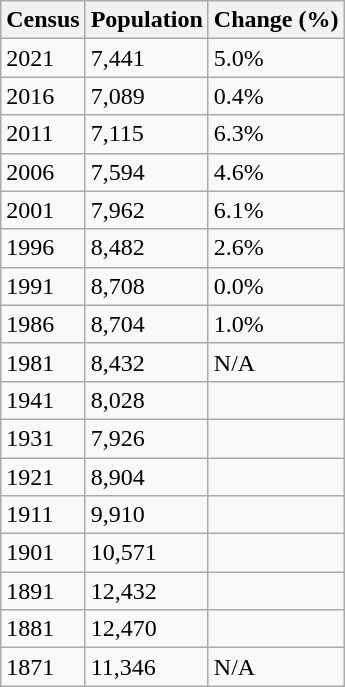<table class="wikitable">
<tr>
<th>Census</th>
<th>Population</th>
<th>Change (%)</th>
</tr>
<tr>
<td>2021</td>
<td>7,441</td>
<td>5.0%</td>
</tr>
<tr>
<td>2016</td>
<td>7,089</td>
<td>0.4%</td>
</tr>
<tr>
<td>2011</td>
<td>7,115</td>
<td>6.3%</td>
</tr>
<tr>
<td>2006</td>
<td>7,594</td>
<td>4.6%</td>
</tr>
<tr>
<td>2001</td>
<td>7,962</td>
<td>6.1%</td>
</tr>
<tr>
<td>1996</td>
<td>8,482</td>
<td>2.6%</td>
</tr>
<tr>
<td>1991</td>
<td>8,708</td>
<td>0.0%</td>
</tr>
<tr>
<td>1986</td>
<td>8,704</td>
<td>1.0%</td>
</tr>
<tr>
<td>1981</td>
<td>8,432</td>
<td>N/A</td>
</tr>
<tr>
<td>1941</td>
<td>8,028</td>
<td></td>
</tr>
<tr>
<td>1931</td>
<td>7,926</td>
<td></td>
</tr>
<tr>
<td>1921</td>
<td>8,904</td>
<td></td>
</tr>
<tr>
<td>1911</td>
<td>9,910</td>
<td></td>
</tr>
<tr>
<td>1901</td>
<td>10,571</td>
<td></td>
</tr>
<tr>
<td>1891</td>
<td>12,432</td>
<td></td>
</tr>
<tr>
<td>1881</td>
<td>12,470</td>
<td></td>
</tr>
<tr>
<td>1871</td>
<td>11,346</td>
<td>N/A</td>
</tr>
</table>
